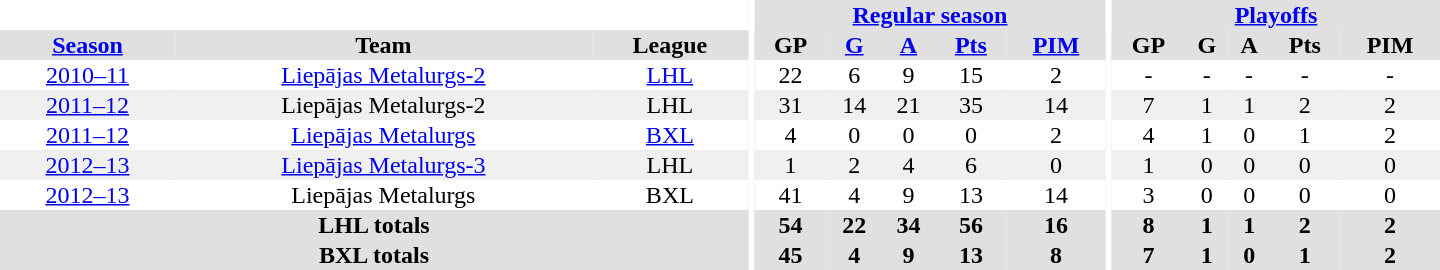<table border="0" cellpadding="1" cellspacing="0" style="text-align:center; width:60em">
<tr bgcolor="#e0e0e0">
<th colspan="3" bgcolor="#ffffff"></th>
<th rowspan="99" bgcolor="#ffffff"></th>
<th colspan="5"><a href='#'>Regular season</a></th>
<th rowspan="99" bgcolor="#ffffff"></th>
<th colspan="5"><a href='#'>Playoffs</a></th>
</tr>
<tr bgcolor="#e0e0e0">
<th><a href='#'>Season</a></th>
<th>Team</th>
<th>League</th>
<th>GP</th>
<th><a href='#'>G</a></th>
<th><a href='#'>A</a></th>
<th><a href='#'>Pts</a></th>
<th><a href='#'>PIM</a></th>
<th>GP</th>
<th>G</th>
<th>A</th>
<th>Pts</th>
<th>PIM</th>
</tr>
<tr>
<td><a href='#'>2010–11</a></td>
<td><a href='#'>Liepājas Metalurgs-2</a></td>
<td><a href='#'>LHL</a></td>
<td>22</td>
<td>6</td>
<td>9</td>
<td>15</td>
<td>2</td>
<td>-</td>
<td>-</td>
<td>-</td>
<td>-</td>
<td>-</td>
</tr>
<tr bgcolor="#f0f0f0">
<td><a href='#'>2011–12</a></td>
<td>Liepājas Metalurgs-2</td>
<td>LHL</td>
<td>31</td>
<td>14</td>
<td>21</td>
<td>35</td>
<td>14</td>
<td>7</td>
<td>1</td>
<td>1</td>
<td>2</td>
<td>2</td>
</tr>
<tr>
<td><a href='#'>2011–12</a></td>
<td><a href='#'>Liepājas Metalurgs</a></td>
<td><a href='#'>BXL</a></td>
<td>4</td>
<td>0</td>
<td>0</td>
<td>0</td>
<td>2</td>
<td>4</td>
<td>1</td>
<td>0</td>
<td>1</td>
<td>2</td>
</tr>
<tr bgcolor="#f0f0f0">
<td><a href='#'>2012–13</a></td>
<td><a href='#'>Liepājas Metalurgs-3</a></td>
<td>LHL</td>
<td>1</td>
<td>2</td>
<td>4</td>
<td>6</td>
<td>0</td>
<td>1</td>
<td>0</td>
<td>0</td>
<td>0</td>
<td>0</td>
</tr>
<tr>
<td><a href='#'>2012–13</a></td>
<td>Liepājas Metalurgs</td>
<td>BXL</td>
<td>41</td>
<td>4</td>
<td>9</td>
<td>13</td>
<td>14</td>
<td>3</td>
<td>0</td>
<td>0</td>
<td>0</td>
<td>0</td>
</tr>
<tr>
</tr>
<tr bgcolor="#e0e0e0">
<th colspan="3">LHL totals</th>
<th>54</th>
<th>22</th>
<th>34</th>
<th>56</th>
<th>16</th>
<th>8</th>
<th>1</th>
<th>1</th>
<th>2</th>
<th>2</th>
</tr>
<tr bgcolor="#e0e0e0">
<th colspan="3">BXL totals</th>
<th>45</th>
<th>4</th>
<th>9</th>
<th>13</th>
<th>8</th>
<th>7</th>
<th>1</th>
<th>0</th>
<th>1</th>
<th>2</th>
</tr>
</table>
